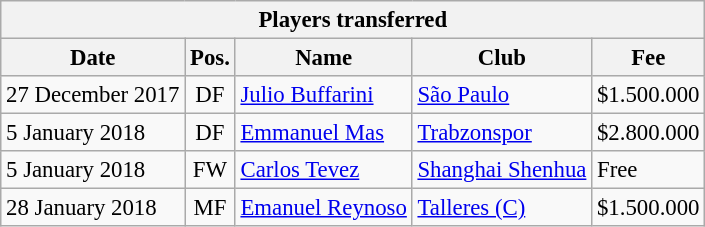<table class="wikitable" style="font-size:95%;">
<tr>
<th colspan="5">Players transferred</th>
</tr>
<tr>
<th>Date</th>
<th>Pos.</th>
<th>Name</th>
<th>Club</th>
<th>Fee</th>
</tr>
<tr>
<td>27 December 2017</td>
<td align="center">DF</td>
<td> <a href='#'>Julio Buffarini</a></td>
<td> <a href='#'>São Paulo</a></td>
<td>$1.500.000</td>
</tr>
<tr>
<td>5 January 2018</td>
<td align="center">DF</td>
<td> <a href='#'>Emmanuel Mas</a></td>
<td> <a href='#'>Trabzonspor</a></td>
<td>$2.800.000</td>
</tr>
<tr>
<td>5 January 2018</td>
<td align="center">FW</td>
<td> <a href='#'>Carlos Tevez</a></td>
<td> <a href='#'>Shanghai Shenhua</a></td>
<td>Free</td>
</tr>
<tr>
<td>28 January 2018</td>
<td align="center">MF</td>
<td> <a href='#'>Emanuel Reynoso</a></td>
<td> <a href='#'>Talleres (C)</a></td>
<td>$1.500.000</td>
</tr>
</table>
